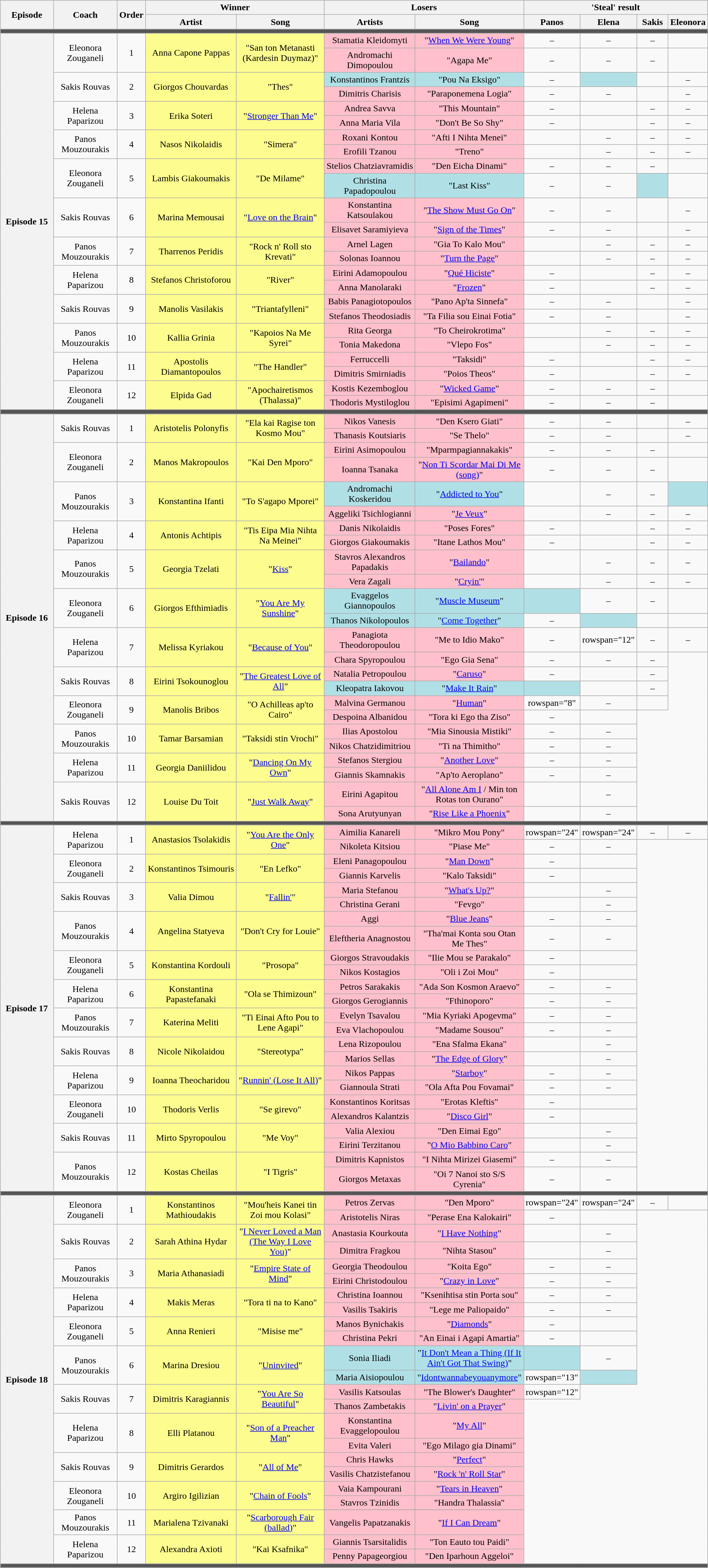<table class="wikitable" style="text-align: center; width: auto;">
<tr>
<th rowspan="2" style="width:09%;">Episode</th>
<th rowspan="2" style="width:10%;">Coach</th>
<th rowspan="2" style="width:02%;">Order</th>
<th colspan="2" style="width:29%;">Winner</th>
<th colspan="2" style="width:29%;">Losers</th>
<th colspan="4" style="width:20%;">'Steal' result</th>
</tr>
<tr>
<th style="width:15%;">Artist</th>
<th style="width:14%;">Song</th>
<th style="width:15%;">Artists</th>
<th style="width:14%;">Song</th>
<th style="width:05%;">Panos</th>
<th style="width:05%;">Elena</th>
<th style="width:05%;">Sakis</th>
<th style="width:05%;">Eleonora</th>
</tr>
<tr>
<td colspan="11" style="background:#555;"></td>
</tr>
<tr>
<th rowspan="24">Episode 15<br><small></small></th>
<td rowspan="2">Eleonora Zouganeli</td>
<td rowspan="2">1</td>
<td rowspan="2" style="background:#fdfc8f;text-align:center;">Anna Capone Pappas</td>
<td rowspan="2" style="background:#fdfc8f;text-align:center;">"San ton Metanasti (Kardesin Duymaz)"</td>
<td style="background:pink;text-align:center;">Stamatia Kleidomyti</td>
<td style="background:pink;text-align:center;">"<a href='#'>When We Were Young</a>"</td>
<td>–</td>
<td>–</td>
<td>–</td>
<td></td>
</tr>
<tr>
<td style="background:pink;text-align:center;">Andromachi Dimopoulou</td>
<td style="background:pink;text-align:center;">"Agapa Me"</td>
<td>–</td>
<td>–</td>
<td>–</td>
<td></td>
</tr>
<tr>
<td rowspan="2">Sakis Rouvas</td>
<td rowspan="2">2</td>
<td rowspan="2" style="background:#fdfc8f;text-align:center;">Giorgos Chouvardas</td>
<td rowspan="2" style="background:#fdfc8f;text-align:center;">"Thes"</td>
<td style="background:#b0e0e6;text-align:center;">Konstantinos Frantzis</td>
<td style="background:#b0e0e6;text-align:center;">"Pou Na Eksigo"</td>
<td>–</td>
<td style="background:#b0e0e6;text-align:center;"></td>
<td></td>
<td>–</td>
</tr>
<tr>
<td style="background:pink;text-align:center;">Dimitris Charisis</td>
<td style="background:pink;text-align:center;">"Paraponemena Logia"</td>
<td>–</td>
<td>–</td>
<td></td>
<td>–</td>
</tr>
<tr>
<td rowspan="2">Helena Paparizou</td>
<td rowspan="2">3</td>
<td rowspan="2" style="background:#fdfc8f;text-align:center;">Erika Soteri</td>
<td rowspan="2" style="background:#fdfc8f;text-align:center;">"<a href='#'>Stronger Than Me</a>"</td>
<td style="background:pink;text-align:center;">Andrea Savva</td>
<td style="background:pink;text-align:center;">"This Mountain"</td>
<td>–</td>
<td></td>
<td>–</td>
<td>–</td>
</tr>
<tr>
<td style="background:pink;text-align:center;">Anna Maria Vila</td>
<td style="background:pink;text-align:center;">"Don't Be So Shy"</td>
<td>–</td>
<td></td>
<td>–</td>
<td>–</td>
</tr>
<tr>
<td rowspan="2">Panos Mouzourakis</td>
<td rowspan="2">4</td>
<td rowspan="2" style="background:#fdfc8f;text-align:center;">Nasos Nikolaidis</td>
<td rowspan="2" style="background:#fdfc8f;text-align:center;">"Simera"</td>
<td style="background:pink;text-align:center;">Roxani Kontou</td>
<td style="background:pink;text-align:center;">"Afti I Nihta Menei"</td>
<td></td>
<td>–</td>
<td>–</td>
<td>–</td>
</tr>
<tr>
<td style="background:pink;text-align:center;">Erofili Tzanou</td>
<td style="background:pink;text-align:center;">"Treno"</td>
<td></td>
<td>–</td>
<td>–</td>
<td>–</td>
</tr>
<tr>
<td rowspan="2">Eleonora Zouganeli</td>
<td rowspan="2">5</td>
<td rowspan="2" style="background:#fdfc8f;text-align:center;">Lambis Giakoumakis</td>
<td rowspan="2" style="background:#fdfc8f;text-align:center;">"De Milame"</td>
<td style="background:pink;text-align:center;">Stelios Chatziavramidis</td>
<td style="background:pink;text-align:center;">"Den Eicha Dinami"</td>
<td>–</td>
<td>–</td>
<td>–</td>
<td></td>
</tr>
<tr>
<td style="background:#b0e0e6;text-align:center;">Christina Papadopoulou</td>
<td style="background:#b0e0e6;text-align:center;">"Last Kiss"</td>
<td>–</td>
<td>–</td>
<td style="background:#b0e0e6;text-align:center;"></td>
<td></td>
</tr>
<tr>
<td rowspan="2">Sakis Rouvas</td>
<td rowspan="2">6</td>
<td rowspan="2" style="background:#fdfc8f;text-align:center;">Marina Memousai</td>
<td rowspan="2" style="background:#fdfc8f;text-align:center;">"<a href='#'>Love on the Brain</a>"</td>
<td style="background:pink;text-align:center;">Konstantina Katsoulakou</td>
<td style="background:pink;text-align:center;">"<a href='#'>The Show Must Go On</a>"</td>
<td>–</td>
<td>–</td>
<td></td>
<td>–</td>
</tr>
<tr>
<td style="background:pink;text-align:center;">Elisavet Saramiyieva</td>
<td style="background:pink;text-align:center;">"<a href='#'>Sign of the Times</a>"</td>
<td>–</td>
<td>–</td>
<td></td>
<td>–</td>
</tr>
<tr>
<td rowspan="2">Panos Mouzourakis</td>
<td rowspan="2">7</td>
<td rowspan="2" style="background:#fdfc8f;text-align:center;">Tharrenos Peridis</td>
<td rowspan="2" style="background:#fdfc8f;text-align:center;">"Rock n' Roll sto Krevati"</td>
<td style="background:pink;text-align:center;">Arnel Lagen</td>
<td style="background:pink;text-align:center;">"Gia To Kalo Mou"</td>
<td></td>
<td>–</td>
<td>–</td>
<td>–</td>
</tr>
<tr>
<td style="background:pink;text-align:center;">Solonas Ioannou</td>
<td style="background:pink;text-align:center;">"<a href='#'>Turn the Page</a>"</td>
<td></td>
<td>–</td>
<td>–</td>
<td>–</td>
</tr>
<tr>
<td rowspan="2">Helena Paparizou</td>
<td rowspan="2">8</td>
<td rowspan="2" style="background:#fdfc8f;text-align:center;">Stefanos Christoforou</td>
<td rowspan="2" style="background:#fdfc8f;text-align:center;">"River"</td>
<td style="background:pink;text-align:center;">Eirini Adamopoulou</td>
<td style="background:pink;text-align:center;">"<a href='#'>Qué Hiciste</a>"</td>
<td>–</td>
<td></td>
<td>–</td>
<td>–</td>
</tr>
<tr>
<td style="background:pink;text-align:center;">Anna Manolaraki</td>
<td style="background:pink;text-align:center;">"<a href='#'>Frozen</a>"</td>
<td>–</td>
<td></td>
<td>–</td>
<td>–</td>
</tr>
<tr>
<td rowspan="2">Sakis Rouvas</td>
<td rowspan="2">9</td>
<td rowspan="2" style="background:#fdfc8f;text-align:center;">Manolis Vasilakis</td>
<td rowspan="2" style="background:#fdfc8f;text-align:center;">"Triantafylleni"</td>
<td style="background:pink;text-align:center;">Babis Panagiotopoulos</td>
<td style="background:pink;text-align:center;">"Pano Ap'ta Sinnefa"</td>
<td>–</td>
<td>–</td>
<td></td>
<td>–</td>
</tr>
<tr>
<td style="background:pink;text-align:center;">Stefanos Theodosiadis</td>
<td style="background:pink;text-align:center;">"Ta Filia sou Einai Fotia"</td>
<td>–</td>
<td>–</td>
<td></td>
<td>–</td>
</tr>
<tr>
<td rowspan="2">Panos Mouzourakis</td>
<td rowspan="2">10</td>
<td rowspan="2" style="background:#fdfc8f;text-align:center;">Kallia Grinia</td>
<td rowspan="2" style="background:#fdfc8f;text-align:center;">"Kapoios Na Me Syrei"</td>
<td style="background:pink;text-align:center;">Rita Georga</td>
<td style="background:pink;text-align:center;">"To Cheirokrotima"</td>
<td></td>
<td>–</td>
<td>–</td>
<td>–</td>
</tr>
<tr>
<td style="background:pink;text-align:center;">Tonia Makedona</td>
<td style="background:pink;text-align:center;">"Vlepo Fos"</td>
<td></td>
<td>–</td>
<td>–</td>
<td>–</td>
</tr>
<tr>
<td rowspan="2">Helena Paparizou</td>
<td rowspan="2">11</td>
<td rowspan="2" style="background:#fdfc8f;text-align:center;">Apostolis Diamantopoulos</td>
<td rowspan="2" style="background:#fdfc8f;text-align:center;">"The Handler"</td>
<td style="background:pink;text-align:center;">Ferruccelli</td>
<td style="background:pink;text-align:center;">"Taksidi"</td>
<td>–</td>
<td></td>
<td>–</td>
<td>–</td>
</tr>
<tr>
<td style="background:pink;text-align:center;">Dimitris Smirniadis</td>
<td style="background:pink;text-align:center;">"Poios Theos"</td>
<td>–</td>
<td></td>
<td>–</td>
<td>–</td>
</tr>
<tr>
<td rowspan="2">Eleonora Zouganeli</td>
<td rowspan="2">12</td>
<td rowspan="2" style="background:#fdfc8f;text-align:center;">Elpida Gad</td>
<td rowspan="2" style="background:#fdfc8f;text-align:center;">"Apochairetismos (Thalassa)"</td>
<td style="background:pink;text-align:center;">Kostis Kezemboglou</td>
<td style="background:pink;text-align:center;">"<a href='#'>Wicked Game</a>"</td>
<td>–</td>
<td>–</td>
<td>–</td>
<td></td>
</tr>
<tr>
<td style="background:pink;text-align:center;">Thodoris Mystiloglou</td>
<td style="background:pink;text-align:center;">"Episimi Agapimeni"</td>
<td>–</td>
<td>–</td>
<td>–</td>
<td></td>
</tr>
<tr>
<td colspan="11" style="background:#555;"></td>
</tr>
<tr>
<th rowspan="24">Episode 16<br><small></small></th>
<td rowspan="2">Sakis Rouvas</td>
<td rowspan="2">1</td>
<td rowspan="2" style="background:#fdfc8f;text-align:center;">Aristotelis Polonyfis</td>
<td rowspan="2" style="background:#fdfc8f;text-align:center;">"Ela kai Ragise ton Kosmo Mou"</td>
<td style="background:pink;text-align:center;">Nikos Vanesis</td>
<td style="background:pink;text-align:center;">"Den Ksero Giati"</td>
<td>–</td>
<td>–</td>
<td></td>
<td>–</td>
</tr>
<tr>
<td style="background:pink;text-align:center;">Thanasis Koutsiaris</td>
<td style="background:pink;text-align:center;">"Se Thelo"</td>
<td>–</td>
<td>–</td>
<td></td>
<td>–</td>
</tr>
<tr>
<td rowspan="2">Eleonora Zouganeli</td>
<td rowspan="2">2</td>
<td rowspan="2" style="background:#fdfc8f;text-align:center;">Manos Makropoulos</td>
<td rowspan="2" style="background:#fdfc8f;text-align:center;">"Kai Den Mporo"</td>
<td style="background:pink;text-align:center;">Eirini Asimopoulou</td>
<td style="background:pink;text-align:center;">"Mparmpagiannakakis"</td>
<td>–</td>
<td>–</td>
<td>–</td>
<td></td>
</tr>
<tr>
<td style="background:pink;text-align:center;">Ioanna Tsanaka</td>
<td style="background:pink;text-align:center;">"<a href='#'>Non Ti Scordar Mai Di Me (song)</a>"</td>
<td>–</td>
<td>–</td>
<td>–</td>
<td></td>
</tr>
<tr>
<td rowspan="2">Panos Mouzourakis</td>
<td rowspan="2">3</td>
<td rowspan="2" style="background:#fdfc8f;text-align:center;">Konstantina Ifanti</td>
<td rowspan="2" style="background:#fdfc8f;text-align:center;">"To S'agapo Mporei"</td>
<td style="background:#b0e0e6;text-align:center;">Andromachi Koskeridou</td>
<td style="background:#b0e0e6;text-align:center;">"<a href='#'>Addicted to You</a>"</td>
<td></td>
<td>–</td>
<td>–</td>
<td style="background:#b0e0e6;text-align:center;"></td>
</tr>
<tr>
<td style="background:pink;text-align:center;">Aggeliki Tsichlogianni</td>
<td style="background:pink;text-align:center;">"<a href='#'>Je Veux</a>"</td>
<td></td>
<td>–</td>
<td>–</td>
<td>–</td>
</tr>
<tr>
<td rowspan="2">Helena Paparizou</td>
<td rowspan="2">4</td>
<td rowspan="2" style="background:#fdfc8f;text-align:center;">Antonis Achtipis</td>
<td rowspan="2" style="background:#fdfc8f;text-align:center;">"Tis Eipa Mia Nihta Na Meinei"</td>
<td style="background:pink;text-align:center;">Danis Nikolaidis</td>
<td style="background:pink;text-align:center;">"Poses Fores"</td>
<td>–</td>
<td></td>
<td>–</td>
<td>–</td>
</tr>
<tr>
<td style="background:pink;text-align:center;">Giorgos Giakoumakis</td>
<td style="background:pink;text-align:center;">"Itane Lathos Mou"</td>
<td>–</td>
<td></td>
<td>–</td>
<td>–</td>
</tr>
<tr>
<td rowspan="2">Panos Mouzourakis</td>
<td rowspan="2">5</td>
<td rowspan="2" style="background:#fdfc8f;text-align:center;">Georgia Tzelati</td>
<td rowspan="2" style="background:#fdfc8f;text-align:center;">"<a href='#'>Kiss</a>"</td>
<td style="background:pink;text-align:center;">Stavros Alexandros Papadakis</td>
<td style="background:pink;text-align:center;">"<a href='#'>Bailando</a>"</td>
<td></td>
<td>–</td>
<td>–</td>
<td>–</td>
</tr>
<tr>
<td style="background:pink;text-align:center;">Vera Zagali</td>
<td style="background:pink;text-align:center;">"<a href='#'>Cryin'</a>"</td>
<td></td>
<td>–</td>
<td>–</td>
<td>–</td>
</tr>
<tr>
<td rowspan="2">Eleonora Zouganeli</td>
<td rowspan="2">6</td>
<td rowspan="2" style="background:#fdfc8f;text-align:center;">Giorgos Efthimiadis</td>
<td rowspan="2" style="background:#fdfc8f;text-align:center;">"<a href='#'>You Are My Sunshine</a>"</td>
<td style="background:#b0e0e6;text-align:center;">Evaggelos Giannopoulos</td>
<td style="background:#b0e0e6;text-align:center;">"<a href='#'>Muscle Museum</a>"</td>
<td style="background:#b0e0e6;text-align:center;"></td>
<td>–</td>
<td>–</td>
<td></td>
</tr>
<tr>
<td style="background:#b0e0e6;text-align:center;">Thanos Nikolopoulos</td>
<td style="background:#b0e0e6;text-align:center;">"<a href='#'>Come Together</a>"</td>
<td>–</td>
<td style="background:#b0e0e6;text-align:center;"></td>
<td></td>
<td></td>
</tr>
<tr>
<td rowspan="2">Helena Paparizou</td>
<td rowspan="2">7</td>
<td rowspan="2" style="background:#fdfc8f;text-align:center;">Melissa Kyriakou</td>
<td rowspan="2" style="background:#fdfc8f;text-align:center;">"<a href='#'>Because of You</a>"</td>
<td style="background:pink;text-align:center;">Panagiota Theodoropoulou</td>
<td style="background:pink;text-align:center;">"Me to Idio Mako"</td>
<td>–</td>
<td>rowspan="12" </td>
<td>–</td>
<td>–</td>
</tr>
<tr>
<td style="background:pink;text-align:center;">Chara Spyropoulou</td>
<td style="background:pink;text-align:center;">"Ego Gia Sena"</td>
<td>–</td>
<td>–</td>
<td>–</td>
</tr>
<tr>
<td rowspan="2">Sakis Rouvas</td>
<td rowspan="2">8</td>
<td rowspan="2" style="background:#fdfc8f;text-align:center;">Eirini Tsokounoglou</td>
<td rowspan="2" style="background:#fdfc8f;text-align:center;">"<a href='#'>The Greatest Love of All</a>"</td>
<td style="background:pink;text-align:center;">Natalia Petropoulou</td>
<td style="background:pink;text-align:center;">"<a href='#'>Caruso</a>"</td>
<td>–</td>
<td></td>
<td>–</td>
</tr>
<tr>
<td style="background:#b0e0e6;text-align:center;">Kleopatra Iakovou</td>
<td style="background:#b0e0e6;text-align:center;">"<a href='#'>Make It Rain</a>"</td>
<td style="background:#b0e0e6;text-align:center;"></td>
<td></td>
<td>–</td>
</tr>
<tr>
<td rowspan="2">Eleonora Zouganeli</td>
<td rowspan="2">9</td>
<td rowspan="2" style="background:#fdfc8f;text-align:center;">Manolis Bribos</td>
<td rowspan="2" style="background:#fdfc8f;text-align:center;">"O Achilleas ap'to Cairo"</td>
<td style="background:pink;text-align:center;">Malvina Germanou</td>
<td style="background:pink;text-align:center;">"<a href='#'>Human</a>"</td>
<td>rowspan="8" </td>
<td>–</td>
<td></td>
</tr>
<tr>
<td style="background:pink;text-align:center;">Despoina Albanidou</td>
<td style="background:pink;text-align:center;">"Tora ki Ego tha Ziso"</td>
<td>–</td>
<td></td>
</tr>
<tr>
<td rowspan="2">Panos Mouzourakis</td>
<td rowspan="2">10</td>
<td rowspan="2" style="background:#fdfc8f;text-align:center;">Tamar Barsamian</td>
<td rowspan="2" style="background:#fdfc8f;text-align:center;">"Taksidi stin Vrochi"</td>
<td style="background:pink;text-align:center;">Ilias Apostolou</td>
<td style="background:pink;text-align:center;">"Mia Sinousia Mistiki"</td>
<td>–</td>
<td>–</td>
</tr>
<tr>
<td style="background:pink;text-align:center;">Nikos Chatzidimitriou</td>
<td style="background:pink;text-align:center;">"Ti na Thimitho"</td>
<td>–</td>
<td>–</td>
</tr>
<tr>
<td rowspan="2">Helena Paparizou</td>
<td rowspan="2">11</td>
<td rowspan="2" style="background:#fdfc8f;text-align:center;">Georgia Daniilidou</td>
<td rowspan="2" style="background:#fdfc8f;text-align:center;">"<a href='#'>Dancing On My Own</a>"</td>
<td style="background:pink;text-align:center;">Stefanos Stergiou</td>
<td style="background:pink;text-align:center;">"<a href='#'>Another Love</a>"</td>
<td>–</td>
<td>–</td>
</tr>
<tr>
<td style="background:pink;text-align:center;">Giannis Skamnakis</td>
<td style="background:pink;text-align:center;">"Ap'to Aeroplano"</td>
<td>–</td>
<td>–</td>
</tr>
<tr>
<td rowspan="2">Sakis Rouvas</td>
<td rowspan="2">12</td>
<td rowspan="2" style="background:#fdfc8f;text-align:center;">Louise Du Toit</td>
<td rowspan="2" style="background:#fdfc8f;text-align:center;">"<a href='#'>Just Walk Away</a>"</td>
<td style="background:pink;text-align:center;">Eirini Agapitou</td>
<td style="background:pink;text-align:center;">"<a href='#'>All Alone Am I</a> / Min ton Rotas ton Ourano"</td>
<td></td>
<td>–</td>
</tr>
<tr>
<td style="background:pink;text-align:center;">Sona Arutyunyan</td>
<td style="background:pink;text-align:center;">"<a href='#'>Rise Like a Phoenix</a>"</td>
<td></td>
<td>–</td>
</tr>
<tr>
<td colspan="11" style="background:#555;"></td>
</tr>
<tr>
<th rowspan="24">Episode 17<br><small></small></th>
<td rowspan="2">Helena Paparizou</td>
<td rowspan="2">1</td>
<td rowspan="2" style="background:#fdfc8f;text-align:center;">Anastasios Tsolakidis</td>
<td rowspan="2" style="background:#fdfc8f;text-align:center;">"<a href='#'>You Are the Only One</a>"</td>
<td style="background:pink;text-align:center;">Aimilia Kanareli</td>
<td style="background:pink;text-align:center;">"Mikro Mou Pony"</td>
<td>rowspan="24" </td>
<td>rowspan="24" </td>
<td>–</td>
<td>–</td>
</tr>
<tr>
<td style="background:pink;text-align:center;">Nikoleta Kitsiou</td>
<td style="background:pink;text-align:center;">"Piase Me"</td>
<td>–</td>
<td>–</td>
</tr>
<tr>
<td rowspan="2">Eleonora Zouganeli</td>
<td rowspan="2">2</td>
<td rowspan="2" style="background:#fdfc8f;text-align:center;">Konstantinos Tsimouris</td>
<td rowspan="2" style="background:#fdfc8f;text-align:center;">"En Lefko"</td>
<td style="background:pink;text-align:center;">Eleni Panagopoulou</td>
<td style="background:pink;text-align:center;">"<a href='#'>Man Down</a>"</td>
<td>–</td>
<td></td>
</tr>
<tr>
<td style="background:pink;text-align:center;">Giannis Karvelis</td>
<td style="background:pink;text-align:center;">"Kalo Taksidi"</td>
<td>–</td>
<td></td>
</tr>
<tr>
<td rowspan="2">Sakis Rouvas</td>
<td rowspan="2">3</td>
<td rowspan="2" style="background:#fdfc8f;text-align:center;">Valia Dimou</td>
<td rowspan="2" style="background:#fdfc8f;text-align:center;">"<a href='#'>Fallin'</a>"</td>
<td style="background:pink;text-align:center;">Maria Stefanou</td>
<td style="background:pink;text-align:center;">"<a href='#'>What's Up?</a>"</td>
<td></td>
<td>–</td>
</tr>
<tr>
<td style="background:pink;text-align:center;">Christina Gerani</td>
<td style="background:pink;text-align:center;">"Fevgo"</td>
<td></td>
<td>–</td>
</tr>
<tr>
<td rowspan="2">Panos Mouzourakis</td>
<td rowspan="2">4</td>
<td rowspan="2" style="background:#fdfc8f;text-align:center;">Angelina Statyeva</td>
<td rowspan="2" style="background:#fdfc8f;text-align:center;">"Don't Cry for Louie"</td>
<td style="background:pink;text-align:center;">Aggi</td>
<td style="background:pink;text-align:center;">"<a href='#'>Blue Jeans</a>"</td>
<td>–</td>
<td>–</td>
</tr>
<tr>
<td style="background:pink;text-align:center;">Eleftheria Anagnostou</td>
<td style="background:pink;text-align:center;">"Tha'mai Konta sou Otan Me Thes"</td>
<td>–</td>
<td>–</td>
</tr>
<tr>
<td rowspan="2">Eleonora Zouganeli</td>
<td rowspan="2">5</td>
<td rowspan="2" style="background:#fdfc8f;text-align:center;">Konstantina Kordouli</td>
<td rowspan="2" style="background:#fdfc8f;text-align:center;">"Prosopa"</td>
<td style="background:pink;text-align:center;">Giorgos Stravoudakis</td>
<td style="background:pink;text-align:center;">"Ilie Mou se Parakalo"</td>
<td>–</td>
<td></td>
</tr>
<tr>
<td style="background:pink;text-align:center;">Nikos Kostagios</td>
<td style="background:pink;text-align:center;">"Oli i Zoi Mou"</td>
<td>–</td>
<td></td>
</tr>
<tr>
<td rowspan="2">Helena Paparizou</td>
<td rowspan="2">6</td>
<td rowspan="2" style="background:#fdfc8f;text-align:center;">Konstantina Papastefanaki</td>
<td rowspan="2" style="background:#fdfc8f;text-align:center;">"Ola se Thimizoun"</td>
<td style="background:pink;text-align:center;">Petros Sarakakis</td>
<td style="background:pink;text-align:center;">"Ada Son Kosmon Araevo"</td>
<td>–</td>
<td>–</td>
</tr>
<tr>
<td style="background:pink;text-align:center;">Giorgos Gerogiannis</td>
<td style="background:pink;text-align:center;">"Fthinoporo"</td>
<td>–</td>
<td>–</td>
</tr>
<tr>
<td rowspan="2">Panos Mouzourakis</td>
<td rowspan="2">7</td>
<td rowspan="2" style="background:#fdfc8f;text-align:center;">Katerina Meliti</td>
<td rowspan="2" style="background:#fdfc8f;text-align:center;">"Ti Einai Afto Pou to Lene Agapi"</td>
<td style="background:pink;text-align:center;">Evelyn Tsavalou</td>
<td style="background:pink;text-align:center;">"Mia Kyriaki Apogevma"</td>
<td>–</td>
<td>–</td>
</tr>
<tr>
<td style="background:pink;text-align:center;">Eva Vlachopoulou</td>
<td style="background:pink;text-align:center;">"Madame Sousou"</td>
<td>–</td>
<td>–</td>
</tr>
<tr>
<td rowspan="2">Sakis Rouvas</td>
<td rowspan="2">8</td>
<td rowspan="2" style="background:#fdfc8f;text-align:center;">Nicole Nikolaidou</td>
<td rowspan="2" style="background:#fdfc8f;text-align:center;">"Stereotypa"</td>
<td style="background:pink;text-align:center;">Lena Rizopoulou</td>
<td style="background:pink;text-align:center;">"Ena Sfalma Ekana"</td>
<td></td>
<td>–</td>
</tr>
<tr>
<td style="background:pink;text-align:center;">Marios Sellas</td>
<td style="background:pink;text-align:center;">"<a href='#'>The Edge of Glory</a>"</td>
<td></td>
<td>–</td>
</tr>
<tr>
<td rowspan="2">Helena Paparizou</td>
<td rowspan="2">9</td>
<td rowspan="2" style="background:#fdfc8f;text-align:center;">Ioanna Theocharidou</td>
<td rowspan="2" style="background:#fdfc8f;text-align:center;">"<a href='#'>Runnin' (Lose It All)</a>"</td>
<td style="background:pink;text-align:center;">Nikos Pappas</td>
<td style="background:pink;text-align:center;">"<a href='#'>Starboy</a>"</td>
<td>–</td>
<td>–</td>
</tr>
<tr>
<td style="background:pink;text-align:center;">Giannoula Strati</td>
<td style="background:pink;text-align:center;">"Ola Afta Pou Fovamai"</td>
<td>–</td>
<td>–</td>
</tr>
<tr>
<td rowspan="2">Eleonora Zouganeli</td>
<td rowspan="2">10</td>
<td rowspan="2" style="background:#fdfc8f;text-align:center;">Thodoris Verlis</td>
<td rowspan="2" style="background:#fdfc8f;text-align:center;">"Se girevo"</td>
<td style="background:pink;text-align:center;">Konstantinos Koritsas</td>
<td style="background:pink;text-align:center;">"Erotas Kleftis"</td>
<td>–</td>
<td></td>
</tr>
<tr>
<td style="background:pink;text-align:center;">Alexandros Kalantzis</td>
<td style="background:pink;text-align:center;">"<a href='#'>Disco Girl</a>"</td>
<td>–</td>
<td></td>
</tr>
<tr>
<td rowspan="2">Sakis Rouvas</td>
<td rowspan="2">11</td>
<td rowspan="2" style="background:#fdfc8f;text-align:center;">Mirto Spyropoulou</td>
<td rowspan="2" style="background:#fdfc8f;text-align:center;">"Me Voy"</td>
<td style="background:pink;text-align:center;">Valia Alexiou</td>
<td style="background:pink;text-align:center;">"Den Eimai Ego"</td>
<td></td>
<td>–</td>
</tr>
<tr>
<td style="background:pink;text-align:center;">Eirini Terzitanou</td>
<td style="background:pink;text-align:center;">"<a href='#'>O Mio Babbino Caro</a>"</td>
<td></td>
<td>–</td>
</tr>
<tr>
<td rowspan="2">Panos Mouzourakis</td>
<td rowspan="2">12</td>
<td rowspan="2" style="background:#fdfc8f;text-align:center;">Kostas Cheilas</td>
<td rowspan="2" style="background:#fdfc8f;text-align:center;">"I Tigris"</td>
<td style="background:pink;text-align:center;">Dimitris Kapnistos</td>
<td style="background:pink;text-align:center;">"I Nihta Mirizei Giasemi"</td>
<td>–</td>
<td>–</td>
</tr>
<tr>
<td style="background:pink;text-align:center;">Giorgos Metaxas</td>
<td style="background:pink;text-align:center;">"Oi 7 Nanoi sto S/S Cyrenia"</td>
<td>–</td>
<td>–</td>
</tr>
<tr>
<td colspan="11" style="background:#555;"></td>
</tr>
<tr>
</tr>
<tr>
<th rowspan="24">Episode 18<br><small></small></th>
<td rowspan="2">Eleonora Zouganeli</td>
<td rowspan="2">1</td>
<td rowspan="2" style="background:#fdfc8f;text-align:center;">Konstantinos Mathioudakis</td>
<td rowspan="2" style="background:#fdfc8f;text-align:center;">"Mou'heis Kanei tin Zoi mou Kolasi"</td>
<td style="background:pink;text-align:center;">Petros Zervas</td>
<td style="background:pink;text-align:center;">"Den Mporo"</td>
<td>rowspan="24" </td>
<td>rowspan="24" </td>
<td>–</td>
<td></td>
</tr>
<tr>
<td style="background:pink;text-align:center;">Aristotelis Niras</td>
<td style="background:pink;text-align:center;">"Perase Ena Kalokairi"</td>
<td>–</td>
<td></td>
</tr>
<tr>
<td rowspan="2">Sakis Rouvas</td>
<td rowspan="2">2</td>
<td rowspan="2" style="background:#fdfc8f;text-align:center;">Sarah Athina Hydar</td>
<td rowspan="2" style="background:#fdfc8f;text-align:center;">"<a href='#'>I Never Loved a Man (The Way I Love You)</a>"</td>
<td style="background:pink;text-align:center;">Anastasia Kourkouta</td>
<td style="background:pink;text-align:center;">"<a href='#'>I Have Nothing</a>"</td>
<td></td>
<td>–</td>
</tr>
<tr>
<td style="background:pink;text-align:center;">Dimitra Fragkou</td>
<td style="background:pink;text-align:center;">"Nihta Stasou"</td>
<td></td>
<td>–</td>
</tr>
<tr>
<td rowspan="2">Panos Mouzourakis</td>
<td rowspan="2">3</td>
<td rowspan="2" style="background:#fdfc8f;text-align:center;">Maria Athanasiadi</td>
<td rowspan="2" style="background:#fdfc8f;text-align:center;">"<a href='#'>Empire State of Mind</a>"</td>
<td style="background:pink;text-align:center;">Georgia Theodoulou</td>
<td style="background:pink;text-align:center;">"Koita Ego"</td>
<td>–</td>
<td>–</td>
</tr>
<tr>
<td style="background:pink;text-align:center;">Eirini Christodoulou</td>
<td style="background:pink;text-align:center;">"<a href='#'>Crazy in Love</a>"</td>
<td>–</td>
<td>–</td>
</tr>
<tr>
<td rowspan="2">Helena Paparizou</td>
<td rowspan="2">4</td>
<td rowspan="2" style="background:#fdfc8f;text-align:center;">Makis Meras</td>
<td rowspan="2" style="background:#fdfc8f;text-align:center;">"Tora ti na to Kano"</td>
<td style="background:pink;text-align:center;">Christina Ioannou</td>
<td style="background:pink;text-align:center;">"Ksenihtisa stin Porta sou"</td>
<td>–</td>
<td>–</td>
</tr>
<tr>
<td style="background:pink;text-align:center;">Vasilis Tsakiris</td>
<td style="background:pink;text-align:center;">"Lege me Paliopaido"</td>
<td>–</td>
<td>–</td>
</tr>
<tr>
<td rowspan="2">Eleonora Zouganeli</td>
<td rowspan="2">5</td>
<td rowspan="2" style="background:#fdfc8f;text-align:center;">Anna Renieri</td>
<td rowspan="2" style="background:#fdfc8f;text-align:center;">"Misise me"</td>
<td style="background:pink;text-align:center;">Manos Bynichakis</td>
<td style="background:pink;text-align:center;">"<a href='#'>Diamonds</a>"</td>
<td>–</td>
<td></td>
</tr>
<tr>
<td style="background:pink;text-align:center;">Christina Pekri</td>
<td style="background:pink;text-align:center;">"An Einai i Agapi Amartia"</td>
<td>–</td>
<td></td>
</tr>
<tr>
<td rowspan="2">Panos Mouzourakis</td>
<td rowspan="2">6</td>
<td rowspan="2" style="background:#fdfc8f;text-align:center;">Marina Dresiou</td>
<td rowspan="2" style="background:#fdfc8f;text-align:center;">"<a href='#'>Uninvited</a>"</td>
<td style="background:#b0e0e6;text-align:center;">Sonia Iliadi</td>
<td style="background:#b0e0e6;text-align:center;">"<a href='#'>It Don't Mean a Thing (If It Ain't Got That Swing)</a>"</td>
<td style="background:#b0e0e6;text-align:center;"></td>
<td>–</td>
</tr>
<tr>
<td style="background:#b0e0e6;text-align:center;">Maria Aisiopoulou</td>
<td style="background:#b0e0e6;text-align:center;">"<a href='#'>Idontwannabeyouanymore</a>"</td>
<td>rowspan="13" </td>
<td style="background:#b0e0e6;text-align:center;"></td>
</tr>
<tr>
<td rowspan="2">Sakis Rouvas</td>
<td rowspan="2">7</td>
<td rowspan="2" style="background:#fdfc8f;text-align:center;">Dimitris Karagiannis</td>
<td rowspan="2" style="background:#fdfc8f;text-align:center;">"<a href='#'>You Are So Beautiful</a>"</td>
<td style="background:pink;text-align:center;">Vasilis Katsoulas</td>
<td style="background:pink;text-align:center;">"The Blower's Daughter"</td>
<td>rowspan="12" </td>
</tr>
<tr>
<td style="background:pink;text-align:center;">Thanos Zambetakis</td>
<td style="background:pink;text-align:center;">"<a href='#'>Livin' on a Prayer</a>"</td>
</tr>
<tr>
<td rowspan="2">Helena Paparizou</td>
<td rowspan="2">8</td>
<td rowspan="2" style="background:#fdfc8f;text-align:center;">Elli Platanou</td>
<td rowspan="2" style="background:#fdfc8f;text-align:center;">"<a href='#'>Son of a Preacher Man</a>"</td>
<td style="background:pink;text-align:center;">Konstantina Evaggelopoulou</td>
<td style="background:pink;text-align:center;">"<a href='#'>My All</a>"</td>
</tr>
<tr>
<td style="background:pink;text-align:center;">Evita Valeri</td>
<td style="background:pink;text-align:center;">"Ego Milago gia Dinami"</td>
</tr>
<tr>
<td rowspan="2">Sakis Rouvas</td>
<td rowspan="2">9</td>
<td rowspan="2" style="background:#fdfc8f;text-align:center;">Dimitris Gerardos</td>
<td rowspan="2" style="background:#fdfc8f;text-align:center;">"<a href='#'>All of Me</a>"</td>
<td style="background:pink;text-align:center;">Chris Hawks</td>
<td style="background:pink;text-align:center;">"<a href='#'>Perfect</a>"</td>
</tr>
<tr>
<td style="background:pink;text-align:center;">Vasilis Chatzistefanou</td>
<td style="background:pink;text-align:center;">"<a href='#'>Rock 'n' Roll Star</a>"</td>
</tr>
<tr>
<td rowspan="2">Eleonora Zouganeli</td>
<td rowspan="2">10</td>
<td rowspan="2" style="background:#fdfc8f;text-align:center;">Argiro Igilizian</td>
<td rowspan="2" style="background:#fdfc8f;text-align:center;">"<a href='#'>Chain of Fools</a>"</td>
<td style="background:pink;text-align:center;">Vaia Kampourani</td>
<td style="background:pink;text-align:center;">"<a href='#'>Tears in Heaven</a>"</td>
</tr>
<tr>
<td style="background:pink;text-align:center;">Stavros Tzinidis</td>
<td style="background:pink;text-align:center;">"Handra Thalassia"</td>
</tr>
<tr>
<td rowspan="2">Panos Mouzourakis</td>
<td rowspan="2">11</td>
<td rowspan="2" style="background:#fdfc8f;text-align:center;">Marialena Tzivanaki</td>
<td rowspan="2" style="background:#fdfc8f;text-align:center;">"<a href='#'>Scarborough Fair (ballad)</a>"</td>
</tr>
<tr>
<td style="background:pink;text-align:center;">Vangelis Papatzanakis</td>
<td style="background:pink;text-align:center;">"<a href='#'>If I Can Dream</a>"</td>
</tr>
<tr>
<td rowspan="2">Helena Paparizou</td>
<td rowspan="2">12</td>
<td rowspan="2" style="background:#fdfc8f;text-align:center;">Alexandra Axioti</td>
<td rowspan="2" style="background:#fdfc8f;text-align:center;">"Kai Ksafnika"</td>
<td style="background:pink;text-align:center;">Giannis Tsarsitalidis</td>
<td style="background:pink;text-align:center;">"Ton Eauto tou Paidi"</td>
</tr>
<tr>
<td style="background:pink;text-align:center;">Penny Papageorgiou</td>
<td style="background:pink;text-align:center;">"Den Iparhoun Aggeloi"</td>
</tr>
<tr>
<td colspan="11" style="background:#555;"></td>
</tr>
</table>
